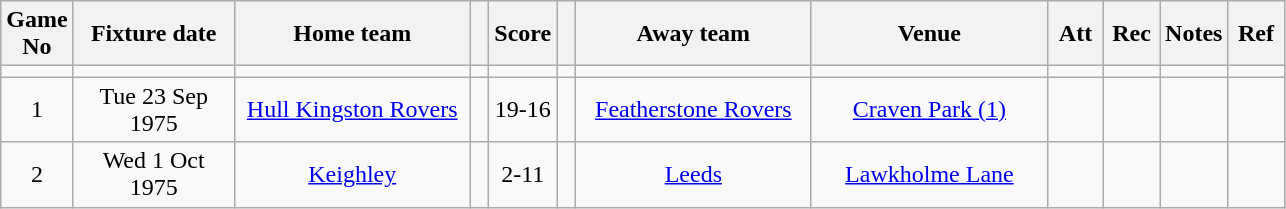<table class="wikitable" style="text-align:center;">
<tr>
<th width=20 abbr="No">Game No</th>
<th width=100 abbr="Date">Fixture date</th>
<th width=150 abbr="Home team">Home team</th>
<th width=5 abbr="space"></th>
<th width=20 abbr="Score">Score</th>
<th width=5 abbr="space"></th>
<th width=150 abbr="Away team">Away team</th>
<th width=150 abbr="Venue">Venue</th>
<th width=30 abbr="Att">Att</th>
<th width=30 abbr="Rec">Rec</th>
<th width=20 abbr="Notes">Notes</th>
<th width=30 abbr="Ref">Ref</th>
</tr>
<tr>
<td></td>
<td></td>
<td></td>
<td></td>
<td></td>
<td></td>
<td></td>
<td></td>
<td></td>
<td></td>
<td></td>
</tr>
<tr>
<td>1</td>
<td>Tue 23 Sep 1975</td>
<td><a href='#'>Hull Kingston Rovers</a></td>
<td></td>
<td>19-16</td>
<td></td>
<td><a href='#'>Featherstone Rovers</a></td>
<td><a href='#'>Craven Park (1)</a></td>
<td></td>
<td></td>
<td></td>
<td></td>
</tr>
<tr>
<td>2</td>
<td>Wed 1 Oct 1975</td>
<td><a href='#'>Keighley</a></td>
<td></td>
<td>2-11</td>
<td></td>
<td><a href='#'>Leeds</a></td>
<td><a href='#'>Lawkholme Lane</a></td>
<td></td>
<td></td>
<td></td>
<td></td>
</tr>
</table>
